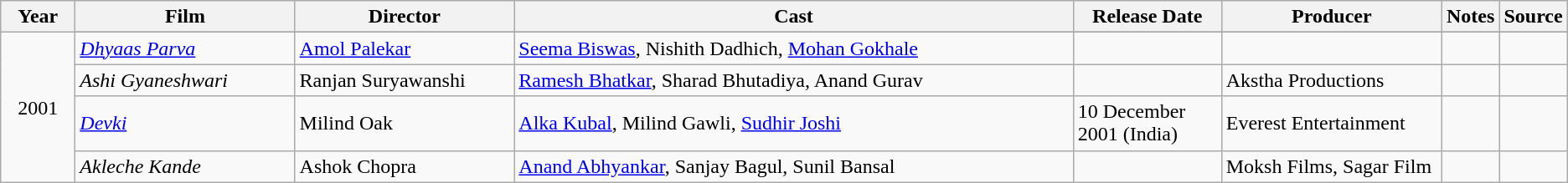<table class ="wikitable sortable collapsible">
<tr>
<th style="width: 05%;">Year</th>
<th style="width: 15%;">Film</th>
<th style="width: 15%;">Director</th>
<th style="width: 40%;" class="unsortable">Cast</th>
<th style="width: 10%;">Release Date</th>
<th style="width: 15%;" class="unsortable">Producer</th>
<th style="width: 15%;" class="unsortable">Notes</th>
<th style="width: 15%;" class="unsortable">Source</th>
</tr>
<tr>
<td rowspan = "5" align="center">2001</td>
</tr>
<tr>
<td><em><a href='#'>Dhyaas Parva</a></em></td>
<td><a href='#'>Amol Palekar</a></td>
<td><a href='#'>Seema Biswas</a>, Nishith Dadhich, <a href='#'>Mohan Gokhale</a></td>
<td></td>
<td></td>
<td></td>
<td></td>
</tr>
<tr>
<td><em>Ashi Gyaneshwari</em></td>
<td>Ranjan Suryawanshi</td>
<td><a href='#'>Ramesh Bhatkar</a>, Sharad Bhutadiya, Anand Gurav</td>
<td></td>
<td>Akstha Productions</td>
<td></td>
<td></td>
</tr>
<tr>
<td><em><a href='#'>Devki</a></em></td>
<td>Milind Oak</td>
<td><a href='#'>Alka Kubal</a>, Milind Gawli, <a href='#'>Sudhir Joshi</a></td>
<td>10 December 2001 (India)</td>
<td>Everest Entertainment</td>
<td></td>
<td></td>
</tr>
<tr>
<td><em>Akleche Kande</em></td>
<td>Ashok Chopra</td>
<td><a href='#'>Anand Abhyankar</a>, Sanjay Bagul, Sunil Bansal</td>
<td></td>
<td>Moksh Films, Sagar Film</td>
<td></td>
<td></td>
</tr>
</table>
